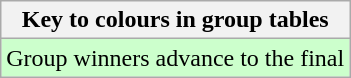<table class="wikitable">
<tr>
<th>Key to colours in group tables</th>
</tr>
<tr bgcolor=#ccffcc>
<td>Group winners advance to the final</td>
</tr>
</table>
